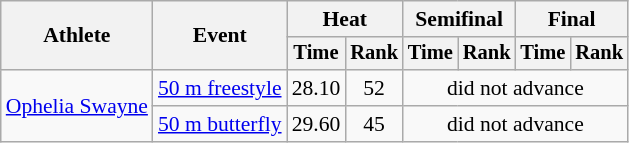<table class=wikitable style="font-size:90%">
<tr>
<th rowspan="2">Athlete</th>
<th rowspan="2">Event</th>
<th colspan="2">Heat</th>
<th colspan="2">Semifinal</th>
<th colspan="2">Final</th>
</tr>
<tr style="font-size:95%">
<th>Time</th>
<th>Rank</th>
<th>Time</th>
<th>Rank</th>
<th>Time</th>
<th>Rank</th>
</tr>
<tr align=center>
<td align=left rowspan=2><a href='#'>Ophelia Swayne</a></td>
<td align=left><a href='#'>50 m freestyle</a></td>
<td>28.10</td>
<td>52</td>
<td colspan=4>did not advance</td>
</tr>
<tr align=center>
<td align=left><a href='#'>50 m butterfly</a></td>
<td>29.60</td>
<td>45</td>
<td colspan=4>did not advance</td>
</tr>
</table>
